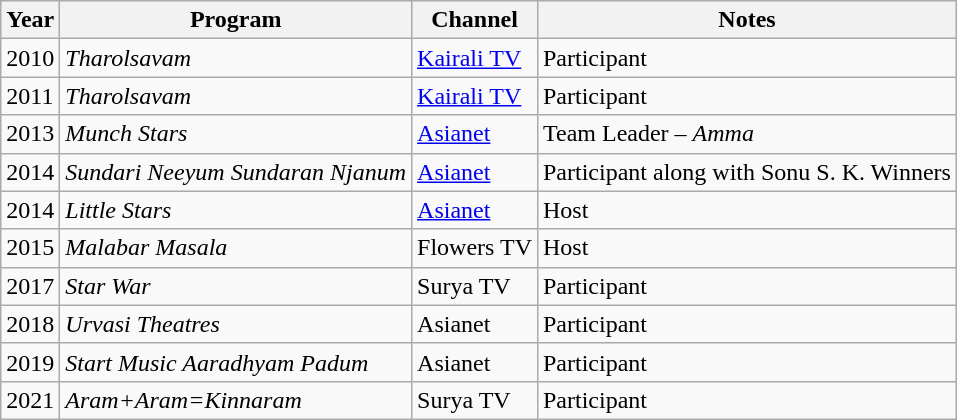<table class="wikitable sortable">
<tr>
<th>Year</th>
<th>Program</th>
<th>Channel</th>
<th>Notes</th>
</tr>
<tr>
<td>2010</td>
<td><em>Tharolsavam</em></td>
<td><a href='#'>Kairali TV</a></td>
<td>Participant</td>
</tr>
<tr>
<td>2011</td>
<td><em>Tharolsavam</em></td>
<td><a href='#'>Kairali TV</a></td>
<td>Participant</td>
</tr>
<tr>
<td>2013</td>
<td><em>Munch Stars</em></td>
<td><a href='#'>Asianet</a></td>
<td>Team Leader – <em>Amma</em></td>
</tr>
<tr>
<td>2014</td>
<td><em>Sundari Neeyum Sundaran Njanum</em></td>
<td><a href='#'>Asianet</a></td>
<td>Participant along with Sonu S. K. Winners</td>
</tr>
<tr>
<td>2014</td>
<td><em>Little Stars</em></td>
<td><a href='#'>Asianet</a></td>
<td>Host</td>
</tr>
<tr>
<td>2015</td>
<td><em>Malabar Masala</em></td>
<td>Flowers TV</td>
<td>Host</td>
</tr>
<tr>
<td>2017</td>
<td><em>Star War</em></td>
<td>Surya TV</td>
<td>Participant</td>
</tr>
<tr>
<td>2018</td>
<td><em>Urvasi Theatres</em></td>
<td>Asianet</td>
<td>Participant</td>
</tr>
<tr>
<td>2019</td>
<td><em>Start Music Aaradhyam Padum</em></td>
<td>Asianet</td>
<td>Participant</td>
</tr>
<tr>
<td>2021</td>
<td><em>Aram+Aram=Kinnaram</em></td>
<td>Surya TV</td>
<td>Participant</td>
</tr>
</table>
